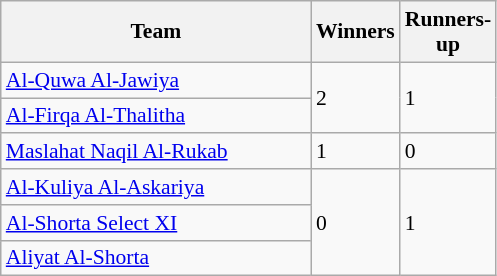<table class="wikitable" style="font-size:90%" style="text-align: center;">
<tr>
<th width=200>Team</th>
<th width=50>Winners</th>
<th width=50>Runners-up</th>
</tr>
<tr>
<td><a href='#'>Al-Quwa Al-Jawiya</a></td>
<td rowspan=2>2</td>
<td rowspan=2>1</td>
</tr>
<tr>
<td><a href='#'>Al-Firqa Al-Thalitha</a></td>
</tr>
<tr>
<td><a href='#'>Maslahat Naqil Al-Rukab</a></td>
<td>1</td>
<td>0</td>
</tr>
<tr>
<td><a href='#'>Al-Kuliya Al-Askariya</a></td>
<td rowspan=3>0</td>
<td rowspan=3>1</td>
</tr>
<tr>
<td><a href='#'>Al-Shorta Select XI</a></td>
</tr>
<tr>
<td><a href='#'>Aliyat Al-Shorta</a></td>
</tr>
</table>
